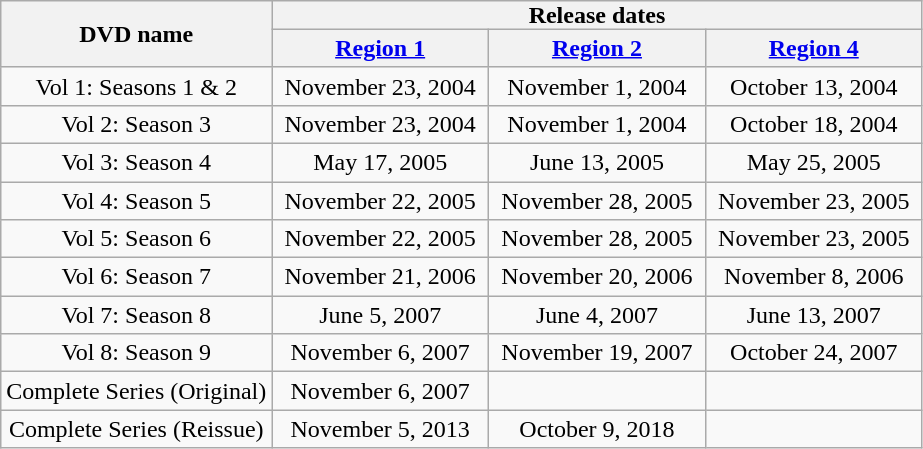<table class="wikitable" style="text-align: center">
<tr>
<th style="padding:0 8px;" rowspan="2">DVD name</th>
<th style="padding:0 8px;" colspan="3">Release dates</th>
</tr>
<tr>
<th><a href='#'>Region 1</a></th>
<th><a href='#'>Region 2</a></th>
<th><a href='#'>Region 4</a></th>
</tr>
<tr>
<td>Vol 1: Seasons 1 & 2</td>
<td>November 23, 2004</td>
<td>November 1, 2004</td>
<td>October 13, 2004</td>
</tr>
<tr>
<td>Vol 2: Season 3</td>
<td>November 23, 2004</td>
<td>November 1, 2004</td>
<td>October 18, 2004</td>
</tr>
<tr>
<td>Vol 3: Season 4</td>
<td>May 17, 2005</td>
<td>June 13, 2005</td>
<td>May 25, 2005</td>
</tr>
<tr>
<td>Vol 4: Season 5</td>
<td>November 22, 2005</td>
<td>November 28, 2005</td>
<td>November 23, 2005</td>
</tr>
<tr>
<td>Vol 5: Season 6</td>
<td>November 22, 2005</td>
<td>November 28, 2005</td>
<td style="padding:0 8px;">November 23, 2005</td>
</tr>
<tr>
<td>Vol 6: Season 7</td>
<td style="padding:0 8px;">November 21, 2006</td>
<td>November 20, 2006</td>
<td>November 8, 2006</td>
</tr>
<tr>
<td>Vol 7: Season 8</td>
<td>June 5, 2007</td>
<td>June 4, 2007</td>
<td>June 13, 2007</td>
</tr>
<tr>
<td>Vol 8: Season 9</td>
<td>November 6, 2007</td>
<td style="padding:0 8px;">November 19, 2007</td>
<td>October 24, 2007</td>
</tr>
<tr>
<td>Complete Series (Original)</td>
<td>November 6, 2007</td>
<td></td>
<td></td>
</tr>
<tr>
<td>Complete Series (Reissue)</td>
<td>November 5, 2013</td>
<td style="padding:0 8px;">October 9, 2018</td>
<td></td>
</tr>
</table>
